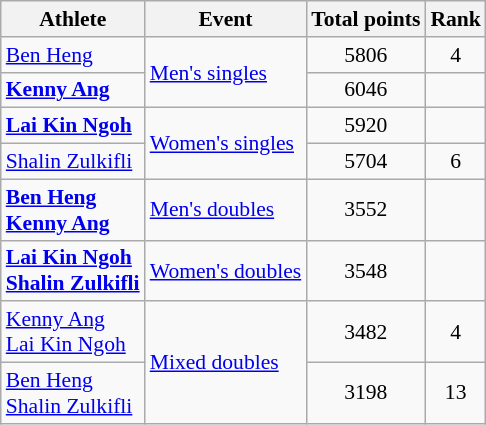<table class=wikitable style=font-size:90%>
<tr>
<th>Athlete</th>
<th>Event</th>
<th>Total points</th>
<th>Rank</th>
</tr>
<tr align=center>
<td align=left><a href='#'>Ben Heng</a></td>
<td align=left rowspan=2><a href='#'>Men's singles</a></td>
<td>5806</td>
<td>4</td>
</tr>
<tr align=center>
<td align=left><strong><a href='#'>Kenny Ang</a></strong></td>
<td>6046</td>
<td></td>
</tr>
<tr align=center>
<td align=left><strong><a href='#'>Lai Kin Ngoh</a></strong></td>
<td align=left rowspan=2><a href='#'>Women's singles</a></td>
<td>5920</td>
<td></td>
</tr>
<tr align=center>
<td align=left><a href='#'>Shalin Zulkifli</a></td>
<td>5704</td>
<td>6</td>
</tr>
<tr align=center>
<td align=left><strong><a href='#'>Ben Heng</a><br><a href='#'>Kenny Ang</a></strong></td>
<td align=left><a href='#'>Men's doubles</a></td>
<td>3552</td>
<td></td>
</tr>
<tr align=center>
<td align=left><strong><a href='#'>Lai Kin Ngoh</a><br><a href='#'>Shalin Zulkifli</a></strong></td>
<td align=left><a href='#'>Women's doubles</a></td>
<td>3548</td>
<td></td>
</tr>
<tr align=center>
<td align=left><a href='#'>Kenny Ang</a><br><a href='#'>Lai Kin Ngoh</a></td>
<td align=left rowspan=2><a href='#'>Mixed doubles</a></td>
<td>3482</td>
<td>4</td>
</tr>
<tr align=center>
<td align=left><a href='#'>Ben Heng</a><br><a href='#'>Shalin Zulkifli</a></td>
<td>3198</td>
<td>13</td>
</tr>
</table>
